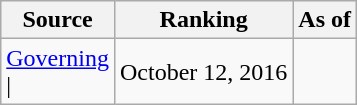<table class="wikitable" style="text-align:center">
<tr>
<th>Source</th>
<th>Ranking</th>
<th>As of</th>
</tr>
<tr>
<td align=left><a href='#'>Governing</a><br>| </td>
<td>October 12, 2016</td>
</tr>
</table>
